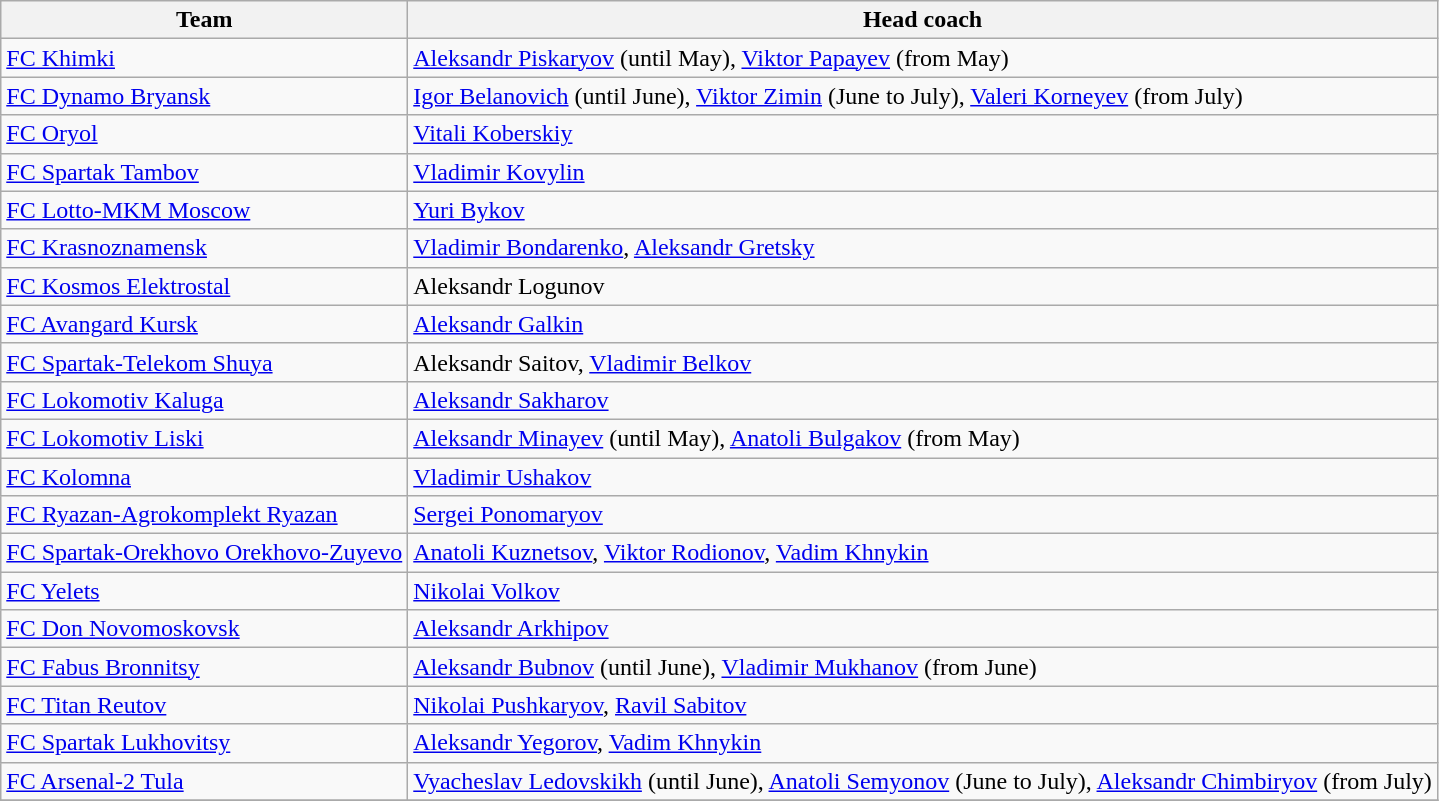<table class="wikitable">
<tr>
<th>Team</th>
<th>Head coach</th>
</tr>
<tr>
<td><a href='#'>FC Khimki</a></td>
<td><a href='#'>Aleksandr Piskaryov</a> (until May), <a href='#'>Viktor Papayev</a> (from May)</td>
</tr>
<tr>
<td><a href='#'>FC Dynamo Bryansk</a></td>
<td><a href='#'>Igor Belanovich</a> (until June), <a href='#'>Viktor Zimin</a> (June to July), <a href='#'>Valeri Korneyev</a> (from July)</td>
</tr>
<tr>
<td><a href='#'>FC Oryol</a></td>
<td><a href='#'>Vitali Koberskiy</a></td>
</tr>
<tr>
<td><a href='#'>FC Spartak Tambov</a></td>
<td><a href='#'>Vladimir Kovylin</a></td>
</tr>
<tr>
<td><a href='#'>FC Lotto-MKM Moscow</a></td>
<td><a href='#'>Yuri Bykov</a></td>
</tr>
<tr>
<td><a href='#'>FC Krasnoznamensk</a></td>
<td><a href='#'>Vladimir Bondarenko</a>, <a href='#'>Aleksandr Gretsky</a></td>
</tr>
<tr>
<td><a href='#'>FC Kosmos Elektrostal</a></td>
<td>Aleksandr Logunov</td>
</tr>
<tr>
<td><a href='#'>FC Avangard Kursk</a></td>
<td><a href='#'>Aleksandr Galkin</a></td>
</tr>
<tr>
<td><a href='#'>FC Spartak-Telekom Shuya</a></td>
<td>Aleksandr Saitov, <a href='#'>Vladimir Belkov</a></td>
</tr>
<tr>
<td><a href='#'>FC Lokomotiv Kaluga</a></td>
<td><a href='#'>Aleksandr Sakharov</a></td>
</tr>
<tr>
<td><a href='#'>FC Lokomotiv Liski</a></td>
<td><a href='#'>Aleksandr Minayev</a> (until May), <a href='#'>Anatoli Bulgakov</a> (from May)</td>
</tr>
<tr>
<td><a href='#'>FC Kolomna</a></td>
<td><a href='#'>Vladimir Ushakov</a></td>
</tr>
<tr>
<td><a href='#'>FC Ryazan-Agrokomplekt Ryazan</a></td>
<td><a href='#'>Sergei Ponomaryov</a></td>
</tr>
<tr>
<td><a href='#'>FC Spartak-Orekhovo Orekhovo-Zuyevo</a></td>
<td><a href='#'>Anatoli Kuznetsov</a>, <a href='#'>Viktor Rodionov</a>, <a href='#'>Vadim Khnykin</a></td>
</tr>
<tr>
<td><a href='#'>FC Yelets</a></td>
<td><a href='#'>Nikolai Volkov</a></td>
</tr>
<tr>
<td><a href='#'>FC Don Novomoskovsk</a></td>
<td><a href='#'>Aleksandr Arkhipov</a></td>
</tr>
<tr>
<td><a href='#'>FC Fabus Bronnitsy</a></td>
<td><a href='#'>Aleksandr Bubnov</a> (until June), <a href='#'>Vladimir Mukhanov</a> (from June)</td>
</tr>
<tr>
<td><a href='#'>FC Titan Reutov</a></td>
<td><a href='#'>Nikolai Pushkaryov</a>, <a href='#'>Ravil Sabitov</a></td>
</tr>
<tr>
<td><a href='#'>FC Spartak Lukhovitsy</a></td>
<td><a href='#'>Aleksandr Yegorov</a>, <a href='#'>Vadim Khnykin</a></td>
</tr>
<tr>
<td><a href='#'>FC Arsenal-2 Tula</a></td>
<td><a href='#'>Vyacheslav Ledovskikh</a> (until June), <a href='#'>Anatoli Semyonov</a> (June to July), <a href='#'>Aleksandr Chimbiryov</a> (from July)</td>
</tr>
<tr>
</tr>
</table>
